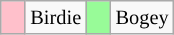<table class="wikitable" span=50 style="font-size:85%;">
<tr>
<td style="background: Pink;" width=10></td>
<td>Birdie</td>
<td style="background: PaleGreen;" width=10></td>
<td>Bogey</td>
</tr>
</table>
